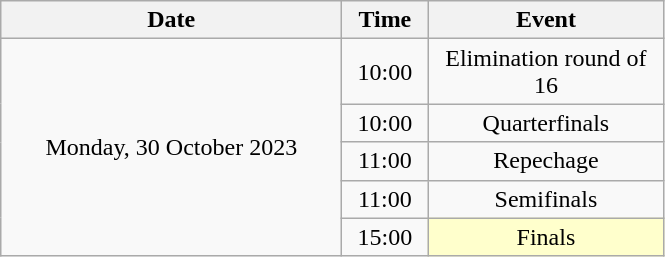<table class = "wikitable" style="text-align:center;">
<tr>
<th width=220>Date</th>
<th width=50>Time</th>
<th width=150>Event</th>
</tr>
<tr>
<td rowspan=5>Monday, 30 October 2023</td>
<td>10:00</td>
<td>Elimination round of 16</td>
</tr>
<tr>
<td>10:00</td>
<td>Quarterfinals</td>
</tr>
<tr>
<td>11:00</td>
<td>Repechage</td>
</tr>
<tr>
<td>11:00</td>
<td>Semifinals</td>
</tr>
<tr>
<td>15:00</td>
<td bgcolor=ffffcc>Finals</td>
</tr>
</table>
